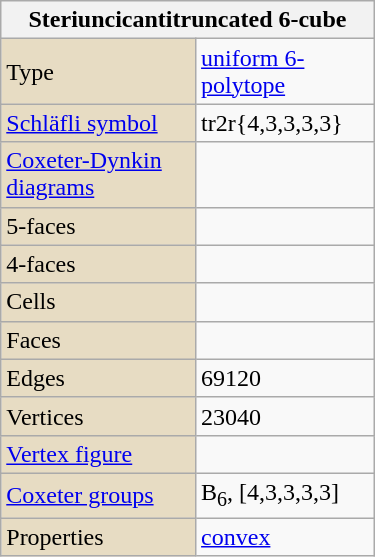<table class="wikitable" align="right" style="margin-left:10px" width="250">
<tr>
<th bgcolor=#e7dcc3 colspan=2>Steriuncicantitruncated 6-cube</th>
</tr>
<tr>
<td bgcolor=#e7dcc3>Type</td>
<td><a href='#'>uniform 6-polytope</a></td>
</tr>
<tr>
<td bgcolor=#e7dcc3><a href='#'>Schläfli symbol</a></td>
<td>tr2r{4,3,3,3,3}</td>
</tr>
<tr>
<td bgcolor=#e7dcc3><a href='#'>Coxeter-Dynkin diagrams</a></td>
<td><br></td>
</tr>
<tr>
<td bgcolor=#e7dcc3>5-faces</td>
<td></td>
</tr>
<tr>
<td bgcolor=#e7dcc3>4-faces</td>
<td></td>
</tr>
<tr>
<td bgcolor=#e7dcc3>Cells</td>
<td></td>
</tr>
<tr>
<td bgcolor=#e7dcc3>Faces</td>
<td></td>
</tr>
<tr>
<td bgcolor=#e7dcc3>Edges</td>
<td>69120</td>
</tr>
<tr>
<td bgcolor=#e7dcc3>Vertices</td>
<td>23040</td>
</tr>
<tr>
<td bgcolor=#e7dcc3><a href='#'>Vertex figure</a></td>
<td></td>
</tr>
<tr>
<td bgcolor=#e7dcc3><a href='#'>Coxeter groups</a></td>
<td>B<sub>6</sub>, [4,3,3,3,3]</td>
</tr>
<tr>
<td bgcolor=#e7dcc3>Properties</td>
<td><a href='#'>convex</a></td>
</tr>
</table>
